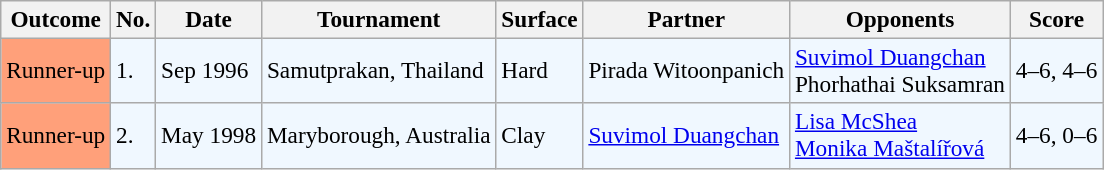<table class="sortable wikitable" style=font-size:97%>
<tr>
<th>Outcome</th>
<th>No.</th>
<th>Date</th>
<th>Tournament</th>
<th>Surface</th>
<th>Partner</th>
<th>Opponents</th>
<th>Score</th>
</tr>
<tr style="background:#f0f8ff;">
<td style="background:#ffa07a;">Runner-up</td>
<td>1.</td>
<td>Sep 1996</td>
<td>Samutprakan, Thailand</td>
<td>Hard</td>
<td> Pirada Witoonpanich</td>
<td> <a href='#'>Suvimol Duangchan</a> <br>  Phorhathai Suksamran</td>
<td>4–6, 4–6</td>
</tr>
<tr style="background:#f0f8ff;">
<td style="background:#ffa07a;">Runner-up</td>
<td>2.</td>
<td>May 1998</td>
<td>Maryborough, Australia</td>
<td>Clay</td>
<td> <a href='#'>Suvimol Duangchan</a></td>
<td> <a href='#'>Lisa McShea</a> <br>  <a href='#'>Monika Maštalířová</a></td>
<td>4–6, 0–6</td>
</tr>
</table>
